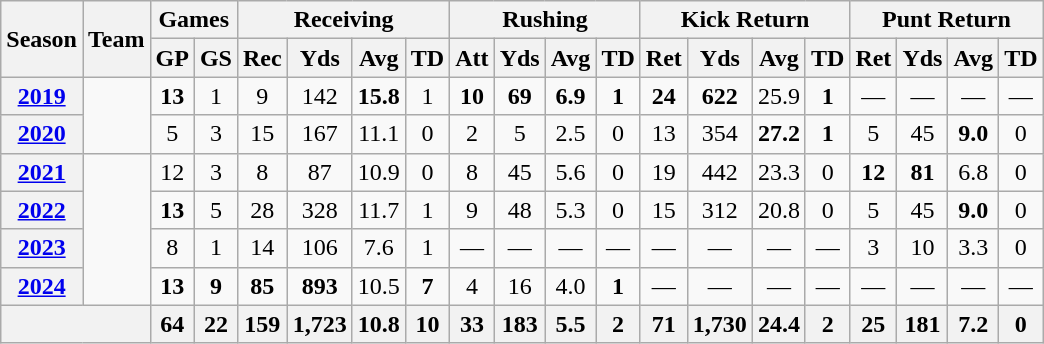<table class="wikitable" style="text-align:center">
<tr>
<th rowspan="2">Season</th>
<th rowspan="2">Team</th>
<th colspan="2">Games</th>
<th colspan="4">Receiving</th>
<th colspan="4">Rushing</th>
<th colspan="4">Kick Return</th>
<th colspan="4">Punt Return</th>
</tr>
<tr>
<th>GP</th>
<th>GS</th>
<th>Rec</th>
<th>Yds</th>
<th>Avg</th>
<th>TD</th>
<th>Att</th>
<th>Yds</th>
<th>Avg</th>
<th>TD</th>
<th>Ret</th>
<th>Yds</th>
<th>Avg</th>
<th>TD</th>
<th>Ret</th>
<th>Yds</th>
<th>Avg</th>
<th>TD</th>
</tr>
<tr>
<th><a href='#'>2019</a></th>
<td rowspan="2" style=></td>
<td><strong>13</strong></td>
<td>1</td>
<td>9</td>
<td>142</td>
<td><strong>15.8</strong></td>
<td>1</td>
<td><strong>10</strong></td>
<td><strong>69</strong></td>
<td><strong>6.9</strong></td>
<td><strong>1</strong></td>
<td><strong>24</strong></td>
<td><strong>622</strong></td>
<td>25.9</td>
<td><strong>1</strong></td>
<td>—</td>
<td>—</td>
<td>—</td>
<td>—</td>
</tr>
<tr>
<th><a href='#'>2020</a></th>
<td>5</td>
<td>3</td>
<td>15</td>
<td>167</td>
<td>11.1</td>
<td>0</td>
<td>2</td>
<td>5</td>
<td>2.5</td>
<td>0</td>
<td>13</td>
<td>354</td>
<td><strong>27.2</strong></td>
<td><strong>1</strong></td>
<td>5</td>
<td>45</td>
<td><strong>9.0</strong></td>
<td>0</td>
</tr>
<tr>
<th><a href='#'>2021</a></th>
<td rowspan="4" style=></td>
<td>12</td>
<td>3</td>
<td>8</td>
<td>87</td>
<td>10.9</td>
<td>0</td>
<td>8</td>
<td>45</td>
<td>5.6</td>
<td>0</td>
<td>19</td>
<td>442</td>
<td>23.3</td>
<td>0</td>
<td><strong>12</strong></td>
<td><strong>81</strong></td>
<td>6.8</td>
<td>0</td>
</tr>
<tr>
<th><a href='#'>2022</a></th>
<td><strong>13</strong></td>
<td>5</td>
<td>28</td>
<td>328</td>
<td>11.7</td>
<td>1</td>
<td>9</td>
<td>48</td>
<td>5.3</td>
<td>0</td>
<td>15</td>
<td>312</td>
<td>20.8</td>
<td>0</td>
<td>5</td>
<td>45</td>
<td><strong>9.0</strong></td>
<td>0</td>
</tr>
<tr>
<th><a href='#'>2023</a></th>
<td>8</td>
<td>1</td>
<td>14</td>
<td>106</td>
<td>7.6</td>
<td>1</td>
<td>—</td>
<td>—</td>
<td>—</td>
<td>—</td>
<td>—</td>
<td>—</td>
<td>—</td>
<td>—</td>
<td>3</td>
<td>10</td>
<td>3.3</td>
<td>0</td>
</tr>
<tr>
<th><a href='#'>2024</a></th>
<td><strong>13</strong></td>
<td><strong>9</strong></td>
<td><strong>85</strong></td>
<td><strong>893</strong></td>
<td>10.5</td>
<td><strong>7</strong></td>
<td>4</td>
<td>16</td>
<td>4.0</td>
<td><strong>1</strong></td>
<td>—</td>
<td>—</td>
<td>—</td>
<td>—</td>
<td>—</td>
<td>—</td>
<td>—</td>
<td>—</td>
</tr>
<tr>
<th colspan="2"></th>
<th>64</th>
<th>22</th>
<th>159</th>
<th>1,723</th>
<th>10.8</th>
<th>10</th>
<th>33</th>
<th>183</th>
<th>5.5</th>
<th>2</th>
<th>71</th>
<th>1,730</th>
<th>24.4</th>
<th>2</th>
<th>25</th>
<th>181</th>
<th>7.2</th>
<th>0</th>
</tr>
</table>
